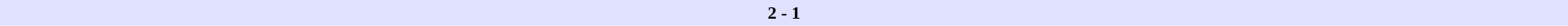<table border=0 cellspacing=0 cellpadding=2 style=font-size:90% width=100%>
<tr bgcolor=#e0e0ff>
<td align=right width=40%></td>
<th>2 - 1</th>
<td align=left width=40%></td>
</tr>
</table>
